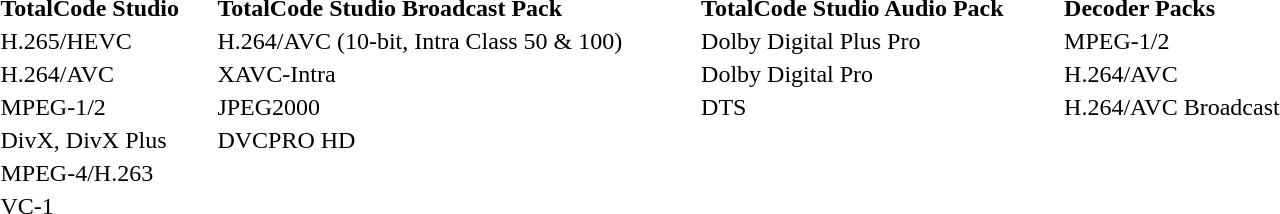<table style="text-align:left; width:70%;">
<tr>
<th>TotalCode Studio</th>
<th>TotalCode Studio Broadcast Pack</th>
<th>TotalCode Studio Audio Pack</th>
<th>Decoder Packs</th>
</tr>
<tr>
<td>H.265/HEVC</td>
<td>H.264/AVC (10-bit, Intra Class 50 & 100)</td>
<td>Dolby Digital Plus Pro</td>
<td>MPEG-1/2</td>
</tr>
<tr>
<td>H.264/AVC</td>
<td>XAVC-Intra</td>
<td>Dolby Digital Pro</td>
<td>H.264/AVC</td>
</tr>
<tr>
<td>MPEG-1/2</td>
<td>JPEG2000</td>
<td>DTS</td>
<td>H.264/AVC Broadcast</td>
</tr>
<tr>
<td>DivX, DivX Plus</td>
<td>DVCPRO HD</td>
</tr>
<tr>
<td>MPEG-4/H.263</td>
<td></td>
</tr>
<tr>
<td>VC-1</td>
<td></td>
</tr>
</table>
